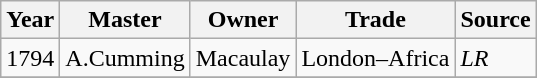<table class=" wikitable">
<tr>
<th>Year</th>
<th>Master</th>
<th>Owner</th>
<th>Trade</th>
<th>Source</th>
</tr>
<tr>
<td>1794</td>
<td>A.Cumming</td>
<td>Macaulay</td>
<td>London–Africa</td>
<td><em>LR</em></td>
</tr>
<tr>
</tr>
</table>
